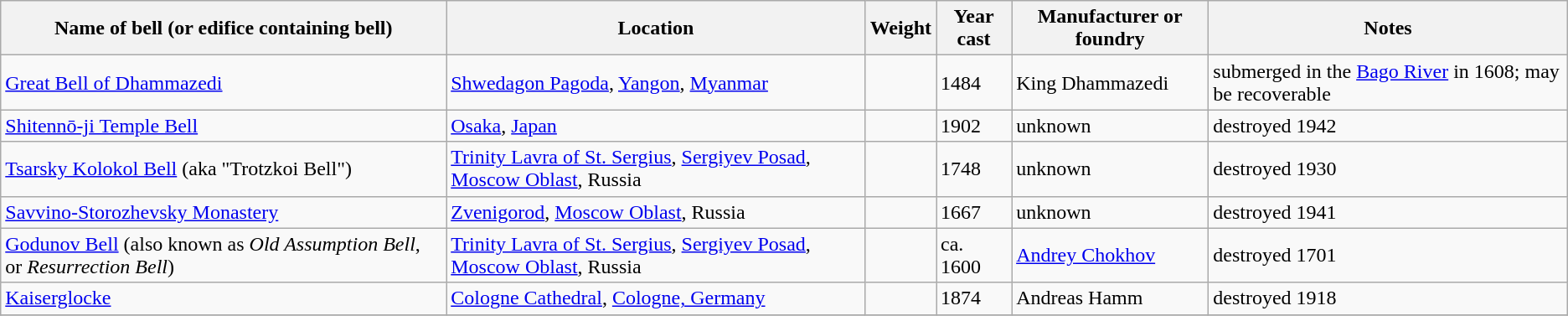<table class ="wikitable sortable">
<tr>
<th>Name of bell (or edifice containing bell)</th>
<th>Location</th>
<th>Weight</th>
<th>Year cast</th>
<th>Manufacturer or foundry</th>
<th>Notes</th>
</tr>
<tr>
<td><a href='#'>Great Bell of Dhammazedi</a></td>
<td><a href='#'>Shwedagon Pagoda</a>, <a href='#'>Yangon</a>, <a href='#'>Myanmar</a></td>
<td></td>
<td>1484</td>
<td>King Dhammazedi</td>
<td>submerged in the <a href='#'>Bago River</a> in 1608; may be recoverable</td>
</tr>
<tr>
<td><a href='#'>Shitennō-ji Temple Bell</a></td>
<td><a href='#'>Osaka</a>, <a href='#'>Japan</a></td>
<td></td>
<td>1902</td>
<td>unknown</td>
<td>destroyed 1942</td>
</tr>
<tr>
<td><a href='#'>Tsarsky Kolokol Bell</a> (aka "Trotzkoi Bell")</td>
<td><a href='#'>Trinity Lavra of St. Sergius</a>, <a href='#'>Sergiyev Posad</a>, <a href='#'>Moscow Oblast</a>, Russia</td>
<td></td>
<td>1748</td>
<td>unknown</td>
<td>destroyed 1930</td>
</tr>
<tr>
<td><a href='#'>Savvino-Storozhevsky Monastery</a></td>
<td><a href='#'>Zvenigorod</a>, <a href='#'>Moscow Oblast</a>, Russia</td>
<td></td>
<td>1667</td>
<td>unknown</td>
<td>destroyed 1941</td>
</tr>
<tr>
<td><a href='#'>Godunov Bell</a> (also known as <em>Old Assumption Bell</em>, or <em>Resurrection Bell</em>)</td>
<td><a href='#'>Trinity Lavra of St. Sergius</a>, <a href='#'>Sergiyev Posad</a>, <a href='#'>Moscow Oblast</a>, Russia</td>
<td></td>
<td>ca. 1600</td>
<td><a href='#'>Andrey Chokhov</a></td>
<td>destroyed 1701</td>
</tr>
<tr>
<td><a href='#'>Kaiserglocke</a></td>
<td><a href='#'>Cologne Cathedral</a>, <a href='#'>Cologne, Germany</a></td>
<td></td>
<td>1874</td>
<td>Andreas Hamm</td>
<td>destroyed 1918</td>
</tr>
<tr>
</tr>
</table>
